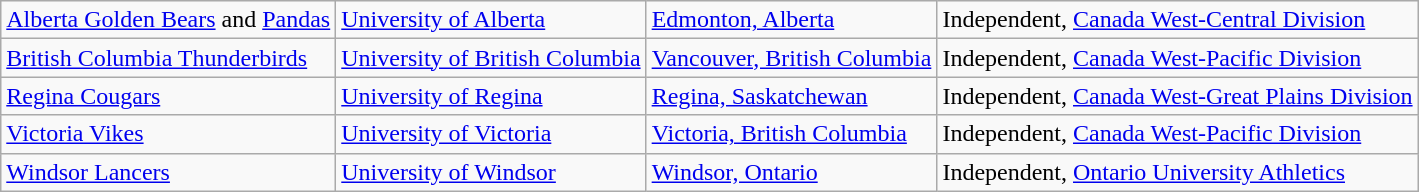<table class="wikitable">
<tr>
<td><a href='#'>Alberta Golden Bears</a> and <a href='#'>Pandas</a></td>
<td><a href='#'>University of Alberta</a></td>
<td><a href='#'>Edmonton, Alberta</a></td>
<td>Independent, <a href='#'>Canada West-Central Division</a></td>
</tr>
<tr>
<td><a href='#'>British Columbia Thunderbirds</a></td>
<td><a href='#'>University of British Columbia</a></td>
<td><a href='#'>Vancouver, British Columbia</a></td>
<td>Independent, <a href='#'>Canada West-Pacific Division</a></td>
</tr>
<tr>
<td><a href='#'>Regina Cougars</a></td>
<td><a href='#'>University of Regina</a></td>
<td><a href='#'>Regina, Saskatchewan</a></td>
<td>Independent, <a href='#'>Canada West-Great Plains Division</a></td>
</tr>
<tr>
<td><a href='#'>Victoria Vikes</a></td>
<td><a href='#'>University of Victoria</a></td>
<td><a href='#'>Victoria, British Columbia</a></td>
<td>Independent, <a href='#'>Canada West-Pacific Division</a></td>
</tr>
<tr>
<td><a href='#'>Windsor Lancers</a></td>
<td><a href='#'>University of Windsor</a></td>
<td><a href='#'>Windsor, Ontario</a></td>
<td>Independent, <a href='#'>Ontario University Athletics</a></td>
</tr>
</table>
